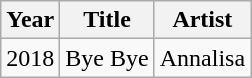<table class="wikitable">
<tr>
<th>Year</th>
<th>Title</th>
<th>Artist</th>
</tr>
<tr>
<td>2018</td>
<td>Bye Bye</td>
<td>Annalisa</td>
</tr>
</table>
